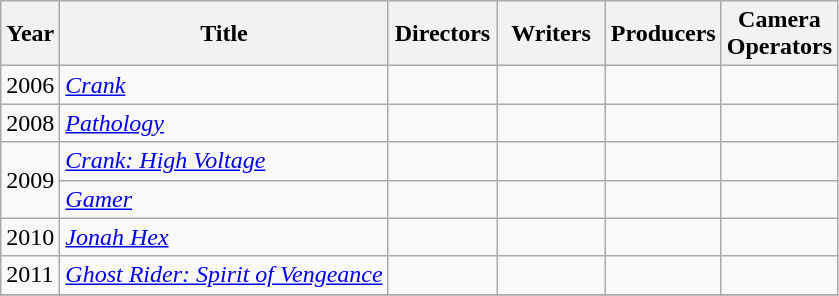<table class="wikitable">
<tr>
<th>Year</th>
<th>Title</th>
<th width="65">Directors</th>
<th width="65">Writers</th>
<th width="65">Producers</th>
<th>Camera<br>Operators</th>
</tr>
<tr>
<td>2006</td>
<td><em><a href='#'>Crank</a></em></td>
<td></td>
<td></td>
<td></td>
<td></td>
</tr>
<tr>
<td>2008</td>
<td><em><a href='#'>Pathology</a></em></td>
<td></td>
<td></td>
<td></td>
<td></td>
</tr>
<tr>
<td rowspan="2">2009</td>
<td><em><a href='#'>Crank: High Voltage</a></em></td>
<td></td>
<td></td>
<td></td>
<td></td>
</tr>
<tr>
<td><em><a href='#'>Gamer</a></em></td>
<td></td>
<td></td>
<td></td>
<td></td>
</tr>
<tr>
<td>2010</td>
<td><em><a href='#'>Jonah Hex</a></em></td>
<td></td>
<td></td>
<td></td>
<td></td>
</tr>
<tr>
<td>2011</td>
<td><em><a href='#'>Ghost Rider: Spirit of Vengeance</a></em></td>
<td></td>
<td></td>
<td></td>
<td></td>
</tr>
<tr>
</tr>
</table>
